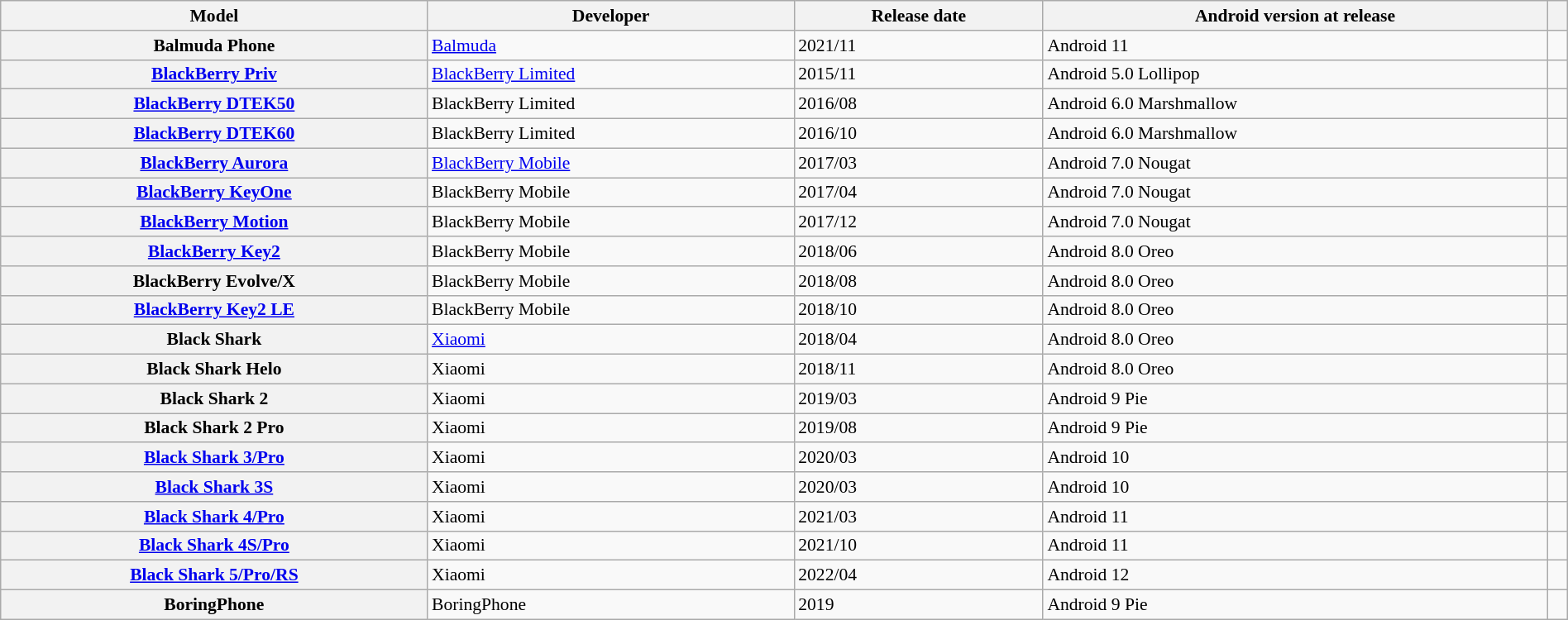<table class="wikitable sortable plainrowheaders" style="width:100%; font-size:90%;">
<tr>
<th scope="col">Model</th>
<th scope="col">Developer</th>
<th scope="col">Release date</th>
<th scope="col">Android version at release</th>
<th scope="col" class="unsortable"></th>
</tr>
<tr>
<th scope="row">Balmuda Phone</th>
<td><a href='#'>Balmuda</a></td>
<td>2021/11</td>
<td>Android 11</td>
<td></td>
</tr>
<tr>
<th scope="row"><a href='#'>BlackBerry Priv</a></th>
<td><a href='#'>BlackBerry Limited</a></td>
<td>2015/11</td>
<td>Android 5.0 Lollipop</td>
<td></td>
</tr>
<tr>
<th scope="row"><a href='#'>BlackBerry DTEK50</a></th>
<td>BlackBerry Limited</td>
<td>2016/08</td>
<td>Android 6.0 Marshmallow</td>
<td></td>
</tr>
<tr>
<th scope="row"><a href='#'>BlackBerry DTEK60</a></th>
<td>BlackBerry Limited</td>
<td>2016/10</td>
<td>Android 6.0 Marshmallow</td>
<td></td>
</tr>
<tr>
<th scope="row"><a href='#'>BlackBerry Aurora</a></th>
<td><a href='#'>BlackBerry Mobile</a></td>
<td>2017/03</td>
<td>Android 7.0 Nougat</td>
<td></td>
</tr>
<tr>
<th scope="row"><a href='#'>BlackBerry KeyOne</a></th>
<td>BlackBerry Mobile</td>
<td>2017/04</td>
<td>Android 7.0 Nougat</td>
<td></td>
</tr>
<tr>
<th scope="row"><a href='#'>BlackBerry Motion</a></th>
<td>BlackBerry Mobile</td>
<td>2017/12</td>
<td>Android 7.0 Nougat</td>
<td></td>
</tr>
<tr>
<th scope="row"><a href='#'>BlackBerry Key2</a></th>
<td>BlackBerry Mobile</td>
<td>2018/06</td>
<td>Android 8.0 Oreo</td>
<td></td>
</tr>
<tr>
<th scope="row">BlackBerry Evolve/X</th>
<td>BlackBerry Mobile</td>
<td>2018/08</td>
<td>Android 8.0 Oreo</td>
<td></td>
</tr>
<tr>
<th scope="row"><a href='#'>BlackBerry Key2 LE</a></th>
<td>BlackBerry Mobile</td>
<td>2018/10</td>
<td>Android 8.0 Oreo</td>
<td></td>
</tr>
<tr>
<th scope="row">Black Shark</th>
<td><a href='#'>Xiaomi</a></td>
<td>2018/04</td>
<td>Android 8.0 Oreo</td>
<td></td>
</tr>
<tr>
<th scope="row">Black Shark Helo</th>
<td>Xiaomi</td>
<td>2018/11</td>
<td>Android 8.0 Oreo</td>
<td></td>
</tr>
<tr>
<th scope="row">Black Shark 2</th>
<td>Xiaomi</td>
<td>2019/03</td>
<td>Android 9 Pie</td>
<td></td>
</tr>
<tr>
<th scope="row">Black Shark 2 Pro</th>
<td>Xiaomi</td>
<td>2019/08</td>
<td>Android 9 Pie</td>
<td></td>
</tr>
<tr>
<th scope="row"><a href='#'>Black Shark 3/Pro</a></th>
<td>Xiaomi</td>
<td>2020/03</td>
<td>Android 10</td>
<td></td>
</tr>
<tr>
<th scope="row"><a href='#'>Black Shark 3S</a></th>
<td>Xiaomi</td>
<td>2020/03</td>
<td>Android 10</td>
<td></td>
</tr>
<tr>
<th scope="row"><a href='#'>Black Shark 4/Pro</a></th>
<td>Xiaomi</td>
<td>2021/03</td>
<td>Android 11</td>
<td></td>
</tr>
<tr>
<th scope="row"><a href='#'>Black Shark 4S/Pro</a></th>
<td>Xiaomi</td>
<td>2021/10</td>
<td>Android 11</td>
<td></td>
</tr>
<tr>
<th scope="row"><a href='#'>Black Shark 5/Pro/RS</a></th>
<td>Xiaomi</td>
<td>2022/04</td>
<td>Android 12</td>
<td></td>
</tr>
<tr>
<th scope="row">BoringPhone</th>
<td>BoringPhone</td>
<td>2019</td>
<td>Android 9 Pie</td>
<td></td>
</tr>
</table>
